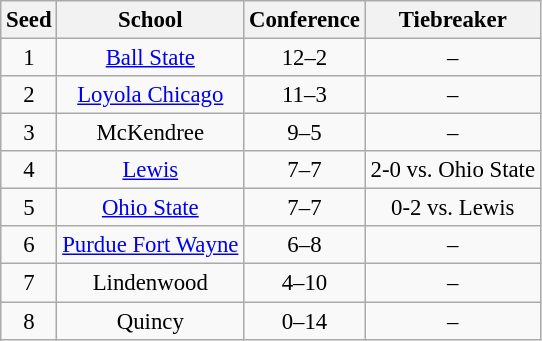<table class="wikitable" style="white-space:nowrap; font-size:95%;text-align:center">
<tr>
<th>Seed</th>
<th>School</th>
<th>Conference</th>
<th>Tiebreaker</th>
</tr>
<tr>
<td>1</td>
<td><a href='#'>Ball State</a></td>
<td>12–2</td>
<td>–</td>
</tr>
<tr>
<td>2</td>
<td><a href='#'>Loyola Chicago</a></td>
<td>11–3</td>
<td>–</td>
</tr>
<tr>
<td>3</td>
<td>McKendree</td>
<td>9–5</td>
<td>–</td>
</tr>
<tr>
<td>4</td>
<td><a href='#'>Lewis</a></td>
<td>7–7</td>
<td>2-0 vs. Ohio State</td>
</tr>
<tr>
<td>5</td>
<td><a href='#'>Ohio State</a></td>
<td>7–7</td>
<td>0-2 vs. Lewis</td>
</tr>
<tr>
<td>6</td>
<td><a href='#'>Purdue Fort Wayne</a></td>
<td>6–8</td>
<td>–</td>
</tr>
<tr>
<td>7</td>
<td>Lindenwood</td>
<td>4–10</td>
<td>–</td>
</tr>
<tr>
<td>8</td>
<td>Quincy</td>
<td>0–14</td>
<td>–</td>
</tr>
</table>
